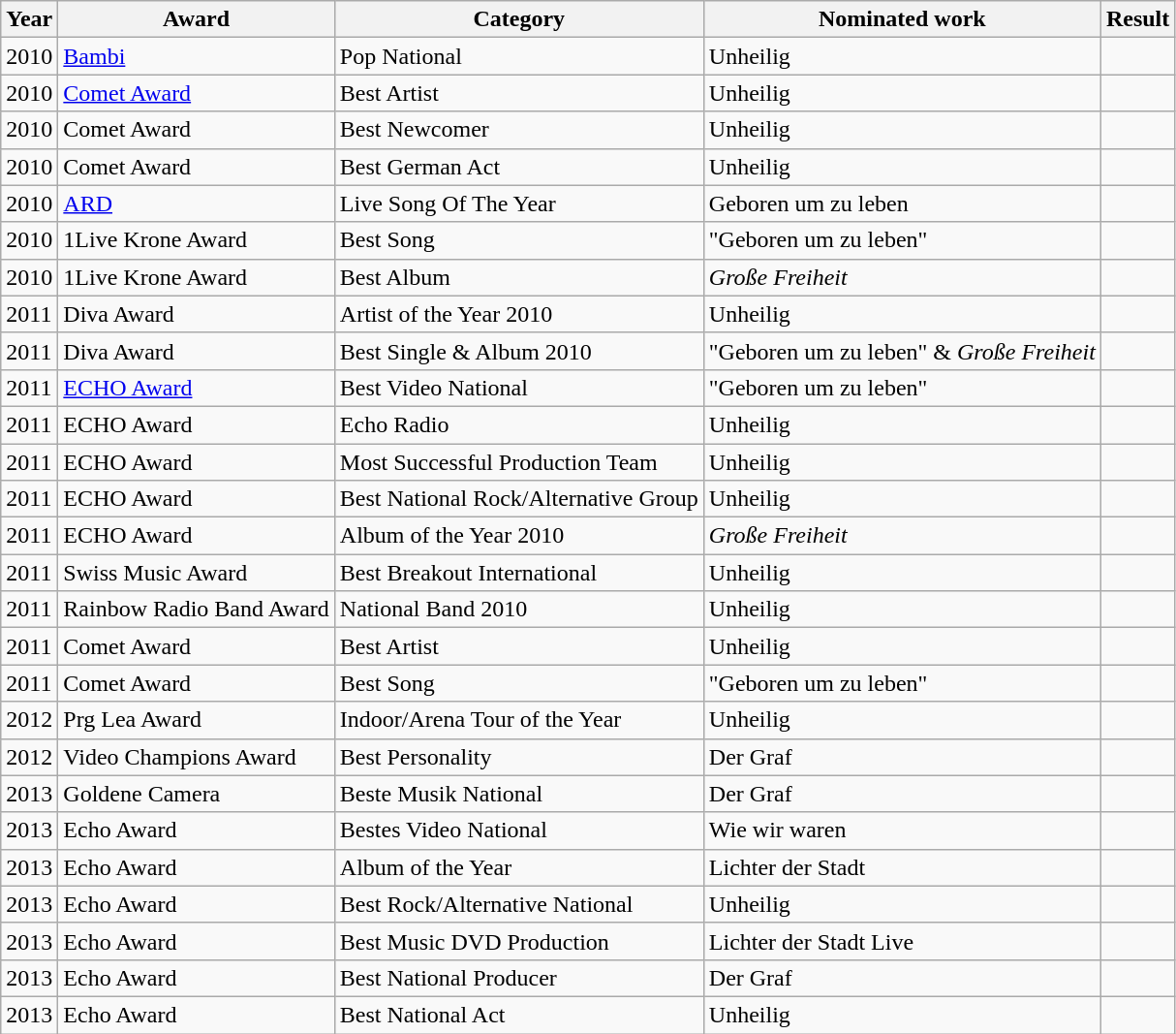<table class="wikitable sortable">
<tr>
<th>Year</th>
<th>Award</th>
<th>Category</th>
<th>Nominated work</th>
<th>Result</th>
</tr>
<tr>
<td>2010</td>
<td><a href='#'>Bambi</a></td>
<td>Pop National</td>
<td>Unheilig</td>
<td></td>
</tr>
<tr>
<td>2010</td>
<td><a href='#'>Comet Award</a></td>
<td>Best Artist</td>
<td>Unheilig</td>
<td></td>
</tr>
<tr>
<td>2010</td>
<td>Comet Award</td>
<td>Best Newcomer</td>
<td>Unheilig</td>
<td></td>
</tr>
<tr>
<td>2010</td>
<td>Comet Award</td>
<td>Best German Act</td>
<td>Unheilig</td>
<td></td>
</tr>
<tr>
<td>2010</td>
<td><a href='#'>ARD</a></td>
<td>Live Song Of The Year</td>
<td>Geboren um zu leben</td>
<td></td>
</tr>
<tr>
<td>2010</td>
<td>1Live Krone Award</td>
<td>Best Song</td>
<td>"Geboren um zu leben"</td>
<td></td>
</tr>
<tr>
<td>2010</td>
<td>1Live Krone Award</td>
<td>Best Album</td>
<td><em>Große Freiheit</em></td>
<td></td>
</tr>
<tr>
<td>2011</td>
<td>Diva Award</td>
<td>Artist of the Year 2010</td>
<td>Unheilig</td>
<td></td>
</tr>
<tr>
<td>2011</td>
<td>Diva Award</td>
<td>Best Single & Album 2010</td>
<td>"Geboren um zu leben" & <em>Große Freiheit</em></td>
<td></td>
</tr>
<tr>
<td>2011</td>
<td><a href='#'>ECHO Award</a></td>
<td>Best Video National</td>
<td>"Geboren um zu leben"</td>
<td></td>
</tr>
<tr>
<td>2011</td>
<td>ECHO Award</td>
<td>Echo Radio</td>
<td>Unheilig</td>
<td></td>
</tr>
<tr>
<td>2011</td>
<td>ECHO Award</td>
<td>Most Successful Production Team</td>
<td>Unheilig</td>
<td></td>
</tr>
<tr>
<td>2011</td>
<td>ECHO Award</td>
<td>Best National Rock/Alternative Group</td>
<td>Unheilig</td>
<td></td>
</tr>
<tr>
<td>2011</td>
<td>ECHO Award</td>
<td>Album of the Year 2010</td>
<td><em>Große Freiheit</em></td>
<td></td>
</tr>
<tr>
<td>2011</td>
<td>Swiss Music Award</td>
<td>Best Breakout International</td>
<td>Unheilig</td>
<td></td>
</tr>
<tr>
<td>2011</td>
<td>Rainbow Radio Band Award</td>
<td>National Band 2010</td>
<td>Unheilig</td>
<td></td>
</tr>
<tr>
<td>2011</td>
<td>Comet Award</td>
<td>Best Artist</td>
<td>Unheilig</td>
<td></td>
</tr>
<tr>
<td>2011</td>
<td>Comet Award</td>
<td>Best Song</td>
<td>"Geboren um zu leben"</td>
<td></td>
</tr>
<tr>
<td>2012</td>
<td>Prg Lea Award</td>
<td>Indoor/Arena Tour of the Year</td>
<td>Unheilig</td>
<td></td>
</tr>
<tr>
<td>2012</td>
<td>Video Champions Award</td>
<td>Best Personality</td>
<td>Der Graf</td>
<td></td>
</tr>
<tr>
<td>2013</td>
<td>Goldene Camera</td>
<td>Beste Musik National</td>
<td>Der Graf</td>
<td></td>
</tr>
<tr>
<td>2013</td>
<td>Echo Award</td>
<td>Bestes Video National</td>
<td>Wie wir waren</td>
<td></td>
</tr>
<tr>
<td>2013</td>
<td>Echo Award</td>
<td>Album of the Year</td>
<td>Lichter der Stadt</td>
<td></td>
</tr>
<tr>
<td>2013</td>
<td>Echo Award</td>
<td>Best Rock/Alternative National</td>
<td>Unheilig</td>
<td></td>
</tr>
<tr>
<td>2013</td>
<td>Echo Award</td>
<td>Best Music DVD Production</td>
<td>Lichter der Stadt Live</td>
<td></td>
</tr>
<tr>
<td>2013</td>
<td>Echo Award</td>
<td>Best National Producer</td>
<td>Der Graf</td>
<td></td>
</tr>
<tr>
<td>2013</td>
<td>Echo Award</td>
<td>Best National Act</td>
<td>Unheilig</td>
<td></td>
</tr>
</table>
